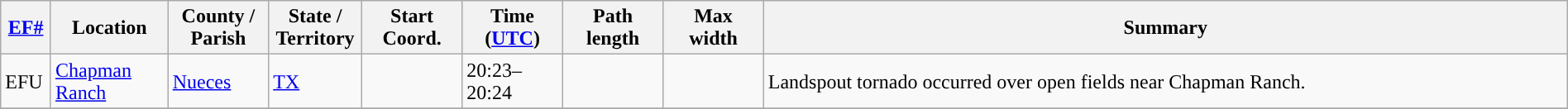<table class="wikitable sortable" style="width:100%;">
<tr>
<th scope="col"  style="width:3%; text-align:center;"><a href='#'>EF#</a></th>
<th scope="col"  style="width:7%; text-align:center;" class="unsortable">Location</th>
<th scope="col"  style="width:6%; text-align:center;" class="unsortable">County / Parish</th>
<th scope="col"  style="width:5%; text-align:center;">State / Territory</th>
<th scope="col"  style="width:6%; text-align:center;">Start Coord.</th>
<th scope="col"  style="width:6%; text-align:center;">Time (<a href='#'>UTC</a>)</th>
<th scope="col"  style="width:6%; text-align:center;">Path length</th>
<th scope="col"  style="width:6%; text-align:center;">Max width</th>
<th scope="col" class="unsortable" style="width:48%; text-align:center;">Summary</th>
</tr>
<tr>
<td>EFU</td>
<td><a href='#'>Chapman Ranch</a></td>
<td><a href='#'>Nueces</a></td>
<td><a href='#'>TX</a></td>
<td></td>
<td>20:23–20:24</td>
<td></td>
<td></td>
<td>Landspout tornado occurred over open fields near Chapman Ranch.</td>
</tr>
<tr>
</tr>
</table>
